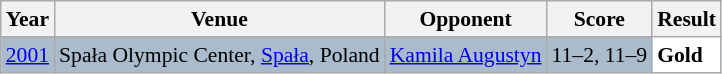<table class="sortable wikitable" style="font-size: 90%;">
<tr>
<th>Year</th>
<th>Venue</th>
<th>Opponent</th>
<th>Score</th>
<th>Result</th>
</tr>
<tr style="background:#AABBCC">
<td align="center"><a href='#'>2001</a></td>
<td align="left">Spała Olympic Center, <a href='#'>Spała</a>, Poland</td>
<td align="left"> <a href='#'>Kamila Augustyn</a></td>
<td align="left">11–2, 11–9</td>
<td style="text-align:left; background:white"> <strong>Gold</strong></td>
</tr>
</table>
